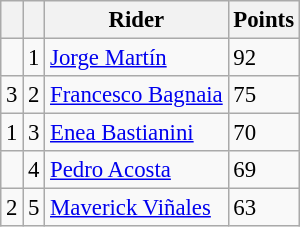<table class="wikitable" style="font-size: 95%;">
<tr>
<th></th>
<th></th>
<th>Rider</th>
<th>Points</th>
</tr>
<tr>
<td></td>
<td align=center>1</td>
<td> <a href='#'>Jorge Martín</a></td>
<td align=left>92</td>
</tr>
<tr>
<td> 3</td>
<td align=center>2</td>
<td> <a href='#'>Francesco Bagnaia</a></td>
<td align=left>75</td>
</tr>
<tr>
<td> 1</td>
<td align=center>3</td>
<td> <a href='#'>Enea Bastianini</a></td>
<td align=left>70</td>
</tr>
<tr>
<td></td>
<td align=center>4</td>
<td> <a href='#'>Pedro Acosta</a></td>
<td align=left>69</td>
</tr>
<tr>
<td> 2</td>
<td align=center>5</td>
<td> <a href='#'>Maverick Viñales</a></td>
<td align=left>63</td>
</tr>
</table>
